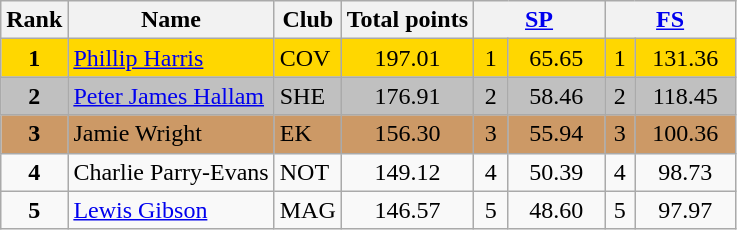<table class="wikitable sortable">
<tr>
<th>Rank</th>
<th>Name</th>
<th>Club</th>
<th>Total points</th>
<th colspan="2" width="80px"><a href='#'>SP</a></th>
<th colspan="2" width="80px"><a href='#'>FS</a></th>
</tr>
<tr bgcolor="gold">
<td align="center"><strong>1</strong></td>
<td><a href='#'>Phillip Harris</a></td>
<td>COV</td>
<td align="center">197.01</td>
<td align="center">1</td>
<td align="center">65.65</td>
<td align="center">1</td>
<td align="center">131.36</td>
</tr>
<tr bgcolor="silver">
<td align="center"><strong>2</strong></td>
<td><a href='#'>Peter James Hallam</a></td>
<td>SHE</td>
<td align="center">176.91</td>
<td align="center">2</td>
<td align="center">58.46</td>
<td align="center">2</td>
<td align="center">118.45</td>
</tr>
<tr bgcolor="cc9966">
<td align="center"><strong>3</strong></td>
<td>Jamie Wright</td>
<td>EK</td>
<td align="center">156.30</td>
<td align="center">3</td>
<td align="center">55.94</td>
<td align="center">3</td>
<td align="center">100.36</td>
</tr>
<tr>
<td align="center"><strong>4</strong></td>
<td>Charlie Parry-Evans</td>
<td>NOT</td>
<td align="center">149.12</td>
<td align="center">4</td>
<td align="center">50.39</td>
<td align="center">4</td>
<td align="center">98.73</td>
</tr>
<tr>
<td align="center"><strong>5</strong></td>
<td><a href='#'>Lewis Gibson</a></td>
<td>MAG</td>
<td align="center">146.57</td>
<td align="center">5</td>
<td align="center">48.60</td>
<td align="center">5</td>
<td align="center">97.97</td>
</tr>
</table>
